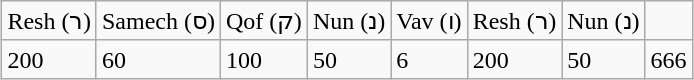<table class="wikitable" style="margin:auto;">
<tr>
<td>Resh (ר)</td>
<td>Samech (ס)</td>
<td>Qof (ק)</td>
<td>Nun (נ)</td>
<td>Vav (ו)</td>
<td>Resh (ר)</td>
<td>Nun (נ)</td>
<td></td>
</tr>
<tr>
<td>200</td>
<td>60</td>
<td>100</td>
<td>50</td>
<td>6</td>
<td>200</td>
<td>50</td>
<td>666</td>
</tr>
</table>
